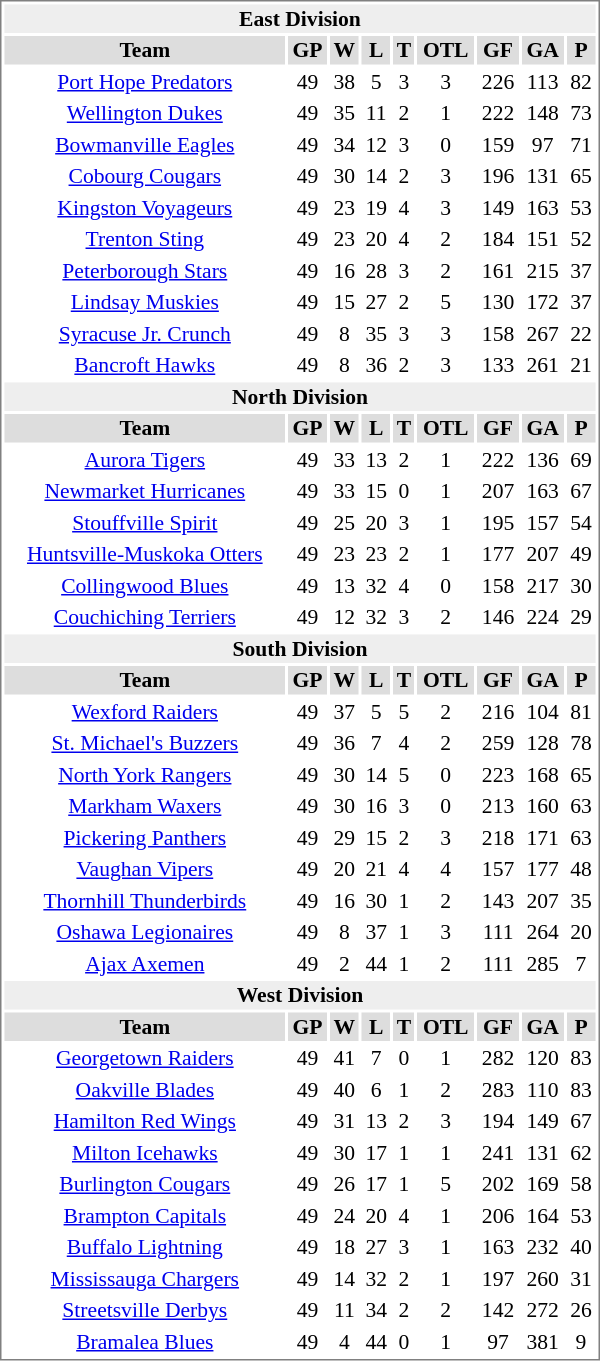<table cellpadding="0">
<tr align="left" style="vertical-align: top">
<td></td>
<td><br><table cellpadding="1" width="400px" style="font-size: 90%; border: 1px solid gray;">
<tr align="center"  bgcolor="#eeeeee">
<td colspan="11"><strong>East Division</strong></td>
</tr>
<tr align="center"  bgcolor="#dddddd">
<td><strong>Team</strong></td>
<td><strong>GP</strong></td>
<td><strong>W</strong></td>
<td><strong>L</strong></td>
<td><strong>T</strong></td>
<td><strong>OTL</strong></td>
<td><strong>GF</strong></td>
<td><strong>GA</strong></td>
<td><strong>P</strong></td>
</tr>
<tr align="center">
<td><a href='#'>Port Hope Predators</a></td>
<td>49</td>
<td>38</td>
<td>5</td>
<td>3</td>
<td>3</td>
<td>226</td>
<td>113</td>
<td>82</td>
</tr>
<tr align="center">
<td><a href='#'>Wellington Dukes</a></td>
<td>49</td>
<td>35</td>
<td>11</td>
<td>2</td>
<td>1</td>
<td>222</td>
<td>148</td>
<td>73</td>
</tr>
<tr align="center">
<td><a href='#'>Bowmanville Eagles</a></td>
<td>49</td>
<td>34</td>
<td>12</td>
<td>3</td>
<td>0</td>
<td>159</td>
<td>97</td>
<td>71</td>
</tr>
<tr align="center">
<td><a href='#'>Cobourg Cougars</a></td>
<td>49</td>
<td>30</td>
<td>14</td>
<td>2</td>
<td>3</td>
<td>196</td>
<td>131</td>
<td>65</td>
</tr>
<tr align="center">
<td><a href='#'>Kingston Voyageurs</a></td>
<td>49</td>
<td>23</td>
<td>19</td>
<td>4</td>
<td>3</td>
<td>149</td>
<td>163</td>
<td>53</td>
</tr>
<tr align="center">
<td><a href='#'>Trenton Sting</a></td>
<td>49</td>
<td>23</td>
<td>20</td>
<td>4</td>
<td>2</td>
<td>184</td>
<td>151</td>
<td>52</td>
</tr>
<tr align="center">
<td><a href='#'>Peterborough Stars</a></td>
<td>49</td>
<td>16</td>
<td>28</td>
<td>3</td>
<td>2</td>
<td>161</td>
<td>215</td>
<td>37</td>
</tr>
<tr align="center">
<td><a href='#'>Lindsay Muskies</a></td>
<td>49</td>
<td>15</td>
<td>27</td>
<td>2</td>
<td>5</td>
<td>130</td>
<td>172</td>
<td>37</td>
</tr>
<tr align="center">
<td><a href='#'>Syracuse Jr. Crunch</a></td>
<td>49</td>
<td>8</td>
<td>35</td>
<td>3</td>
<td>3</td>
<td>158</td>
<td>267</td>
<td>22</td>
</tr>
<tr align="center">
<td><a href='#'>Bancroft Hawks</a></td>
<td>49</td>
<td>8</td>
<td>36</td>
<td>2</td>
<td>3</td>
<td>133</td>
<td>261</td>
<td>21</td>
</tr>
<tr align="center"  bgcolor="#eeeeee">
<td colspan="11"><strong>North Division</strong></td>
</tr>
<tr align="center"  bgcolor="#dddddd">
<td><strong>Team</strong></td>
<td><strong>GP</strong></td>
<td><strong>W</strong></td>
<td><strong>L</strong></td>
<td><strong>T</strong></td>
<td><strong>OTL</strong></td>
<td><strong>GF</strong></td>
<td><strong>GA</strong></td>
<td><strong>P</strong></td>
</tr>
<tr align="center">
<td><a href='#'>Aurora Tigers</a></td>
<td>49</td>
<td>33</td>
<td>13</td>
<td>2</td>
<td>1</td>
<td>222</td>
<td>136</td>
<td>69</td>
</tr>
<tr align="center">
<td><a href='#'>Newmarket Hurricanes</a></td>
<td>49</td>
<td>33</td>
<td>15</td>
<td>0</td>
<td>1</td>
<td>207</td>
<td>163</td>
<td>67</td>
</tr>
<tr align="center">
<td><a href='#'>Stouffville Spirit</a></td>
<td>49</td>
<td>25</td>
<td>20</td>
<td>3</td>
<td>1</td>
<td>195</td>
<td>157</td>
<td>54</td>
</tr>
<tr align="center">
<td><a href='#'>Huntsville-Muskoka Otters</a></td>
<td>49</td>
<td>23</td>
<td>23</td>
<td>2</td>
<td>1</td>
<td>177</td>
<td>207</td>
<td>49</td>
</tr>
<tr align="center">
<td><a href='#'>Collingwood Blues</a></td>
<td>49</td>
<td>13</td>
<td>32</td>
<td>4</td>
<td>0</td>
<td>158</td>
<td>217</td>
<td>30</td>
</tr>
<tr align="center">
<td><a href='#'>Couchiching Terriers</a></td>
<td>49</td>
<td>12</td>
<td>32</td>
<td>3</td>
<td>2</td>
<td>146</td>
<td>224</td>
<td>29</td>
</tr>
<tr align="center"  bgcolor="#eeeeee">
<td colspan="11"><strong>South Division</strong></td>
</tr>
<tr align="center"  bgcolor="#dddddd">
<td><strong>Team</strong></td>
<td><strong>GP</strong></td>
<td><strong>W</strong></td>
<td><strong>L</strong></td>
<td><strong>T</strong></td>
<td><strong>OTL</strong></td>
<td><strong>GF</strong></td>
<td><strong>GA</strong></td>
<td><strong>P</strong></td>
</tr>
<tr align="center">
<td><a href='#'>Wexford Raiders</a></td>
<td>49</td>
<td>37</td>
<td>5</td>
<td>5</td>
<td>2</td>
<td>216</td>
<td>104</td>
<td>81</td>
</tr>
<tr align="center">
<td><a href='#'>St. Michael's Buzzers</a></td>
<td>49</td>
<td>36</td>
<td>7</td>
<td>4</td>
<td>2</td>
<td>259</td>
<td>128</td>
<td>78</td>
</tr>
<tr align="center">
<td><a href='#'>North York Rangers</a></td>
<td>49</td>
<td>30</td>
<td>14</td>
<td>5</td>
<td>0</td>
<td>223</td>
<td>168</td>
<td>65</td>
</tr>
<tr align="center">
<td><a href='#'>Markham Waxers</a></td>
<td>49</td>
<td>30</td>
<td>16</td>
<td>3</td>
<td>0</td>
<td>213</td>
<td>160</td>
<td>63</td>
</tr>
<tr align="center">
<td><a href='#'>Pickering Panthers</a></td>
<td>49</td>
<td>29</td>
<td>15</td>
<td>2</td>
<td>3</td>
<td>218</td>
<td>171</td>
<td>63</td>
</tr>
<tr align="center">
<td><a href='#'>Vaughan Vipers</a></td>
<td>49</td>
<td>20</td>
<td>21</td>
<td>4</td>
<td>4</td>
<td>157</td>
<td>177</td>
<td>48</td>
</tr>
<tr align="center">
<td><a href='#'>Thornhill Thunderbirds</a></td>
<td>49</td>
<td>16</td>
<td>30</td>
<td>1</td>
<td>2</td>
<td>143</td>
<td>207</td>
<td>35</td>
</tr>
<tr align="center">
<td><a href='#'>Oshawa Legionaires</a></td>
<td>49</td>
<td>8</td>
<td>37</td>
<td>1</td>
<td>3</td>
<td>111</td>
<td>264</td>
<td>20</td>
</tr>
<tr align="center">
<td><a href='#'>Ajax Axemen</a></td>
<td>49</td>
<td>2</td>
<td>44</td>
<td>1</td>
<td>2</td>
<td>111</td>
<td>285</td>
<td>7</td>
</tr>
<tr align="center"  bgcolor="#eeeeee">
<td colspan="11"><strong>West Division</strong></td>
</tr>
<tr align="center"  bgcolor="#dddddd">
<td><strong>Team</strong></td>
<td><strong>GP</strong></td>
<td><strong>W</strong></td>
<td><strong>L</strong></td>
<td><strong>T</strong></td>
<td><strong>OTL</strong></td>
<td><strong>GF</strong></td>
<td><strong>GA</strong></td>
<td><strong>P</strong></td>
</tr>
<tr align="center">
<td><a href='#'>Georgetown Raiders</a></td>
<td>49</td>
<td>41</td>
<td>7</td>
<td>0</td>
<td>1</td>
<td>282</td>
<td>120</td>
<td>83</td>
</tr>
<tr align="center">
<td><a href='#'>Oakville Blades</a></td>
<td>49</td>
<td>40</td>
<td>6</td>
<td>1</td>
<td>2</td>
<td>283</td>
<td>110</td>
<td>83</td>
</tr>
<tr align="center">
<td><a href='#'>Hamilton Red Wings</a></td>
<td>49</td>
<td>31</td>
<td>13</td>
<td>2</td>
<td>3</td>
<td>194</td>
<td>149</td>
<td>67</td>
</tr>
<tr align="center">
<td><a href='#'>Milton Icehawks</a></td>
<td>49</td>
<td>30</td>
<td>17</td>
<td>1</td>
<td>1</td>
<td>241</td>
<td>131</td>
<td>62</td>
</tr>
<tr align="center">
<td><a href='#'>Burlington Cougars</a></td>
<td>49</td>
<td>26</td>
<td>17</td>
<td>1</td>
<td>5</td>
<td>202</td>
<td>169</td>
<td>58</td>
</tr>
<tr align="center">
<td><a href='#'>Brampton Capitals</a></td>
<td>49</td>
<td>24</td>
<td>20</td>
<td>4</td>
<td>1</td>
<td>206</td>
<td>164</td>
<td>53</td>
</tr>
<tr align="center">
<td><a href='#'>Buffalo Lightning</a></td>
<td>49</td>
<td>18</td>
<td>27</td>
<td>3</td>
<td>1</td>
<td>163</td>
<td>232</td>
<td>40</td>
</tr>
<tr align="center">
<td><a href='#'>Mississauga Chargers</a></td>
<td>49</td>
<td>14</td>
<td>32</td>
<td>2</td>
<td>1</td>
<td>197</td>
<td>260</td>
<td>31</td>
</tr>
<tr align="center">
<td><a href='#'>Streetsville Derbys</a></td>
<td>49</td>
<td>11</td>
<td>34</td>
<td>2</td>
<td>2</td>
<td>142</td>
<td>272</td>
<td>26</td>
</tr>
<tr align="center">
<td><a href='#'>Bramalea Blues</a></td>
<td>49</td>
<td>4</td>
<td>44</td>
<td>0</td>
<td>1</td>
<td>97</td>
<td>381</td>
<td>9</td>
</tr>
</table>
</td>
</tr>
</table>
